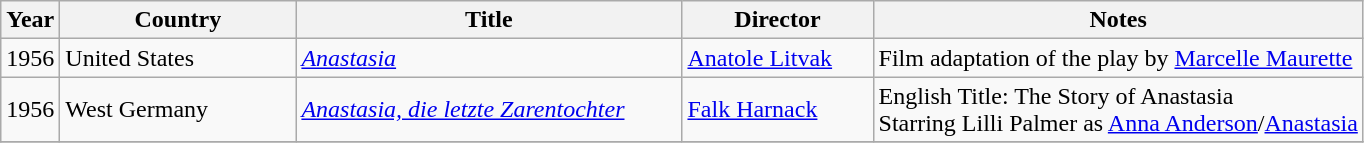<table class="wikitable">
<tr>
<th width=25>Year</th>
<th width=150>Country</th>
<th width=250>Title</th>
<th width=120>Director</th>
<th>Notes</th>
</tr>
<tr>
<td>1956</td>
<td>United States</td>
<td><em><a href='#'>Anastasia</a></em></td>
<td><a href='#'>Anatole Litvak</a></td>
<td>Film adaptation of the play by <a href='#'>Marcelle Maurette</a></td>
</tr>
<tr>
<td>1956</td>
<td>West Germany</td>
<td><em><a href='#'>Anastasia, die letzte Zarentochter</a></em></td>
<td><a href='#'>Falk Harnack</a></td>
<td>English Title: The Story of Anastasia<br>Starring Lilli Palmer as <a href='#'>Anna Anderson</a>/<a href='#'>Anastasia</a></td>
</tr>
<tr>
</tr>
</table>
